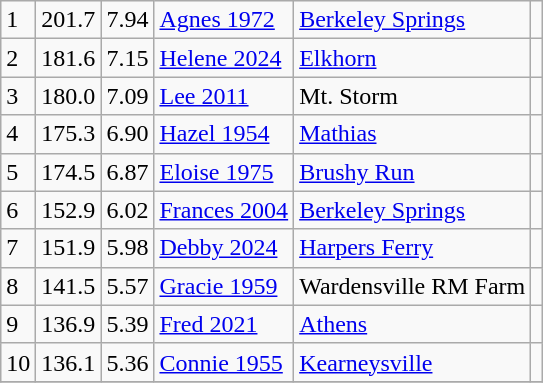<table class="wikitable">
<tr>
<td>1</td>
<td>201.7</td>
<td>7.94</td>
<td><a href='#'>Agnes 1972</a></td>
<td><a href='#'>Berkeley Springs</a></td>
<td></td>
</tr>
<tr>
<td>2</td>
<td>181.6</td>
<td>7.15</td>
<td><a href='#'>Helene 2024</a></td>
<td><a href='#'>Elkhorn</a></td>
<td></td>
</tr>
<tr>
<td>3</td>
<td>180.0</td>
<td>7.09</td>
<td><a href='#'>Lee 2011</a></td>
<td>Mt. Storm</td>
<td></td>
</tr>
<tr>
<td>4</td>
<td>175.3</td>
<td>6.90</td>
<td><a href='#'>Hazel 1954</a></td>
<td><a href='#'>Mathias</a></td>
<td></td>
</tr>
<tr>
<td>5</td>
<td>174.5</td>
<td>6.87</td>
<td><a href='#'>Eloise 1975</a></td>
<td><a href='#'>Brushy Run</a></td>
<td></td>
</tr>
<tr>
<td>6</td>
<td>152.9</td>
<td>6.02</td>
<td><a href='#'>Frances 2004</a></td>
<td><a href='#'>Berkeley Springs</a></td>
<td></td>
</tr>
<tr>
<td>7</td>
<td>151.9</td>
<td>5.98</td>
<td><a href='#'>Debby 2024</a></td>
<td><a href='#'>Harpers Ferry</a></td>
<td></td>
</tr>
<tr>
<td>8</td>
<td>141.5</td>
<td>5.57</td>
<td><a href='#'>Gracie 1959</a></td>
<td>Wardensville RM Farm</td>
<td></td>
</tr>
<tr>
<td>9</td>
<td>136.9</td>
<td>5.39</td>
<td><a href='#'>Fred 2021</a></td>
<td><a href='#'>Athens</a></td>
<td></td>
</tr>
<tr>
<td>10</td>
<td>136.1</td>
<td>5.36</td>
<td><a href='#'>Connie 1955</a></td>
<td><a href='#'>Kearneysville</a></td>
<td></td>
</tr>
<tr>
</tr>
</table>
